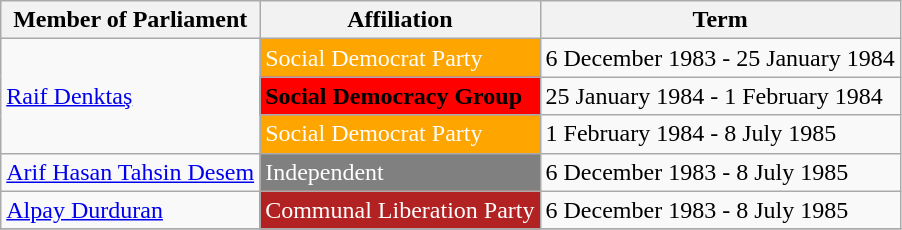<table class="wikitable">
<tr>
<th>Member of Parliament</th>
<th>Affiliation</th>
<th>Term</th>
</tr>
<tr>
<td rowspan=3><a href='#'>Raif Denktaş</a></td>
<td style="background:orange; color:white">Social Democrat Party</td>
<td>6 December 1983 - 25 January 1984</td>
</tr>
<tr>
<td style="background:#FF0000; color:black"><strong>Social Democracy Group</strong></td>
<td>25 January 1984 - 1 February 1984</td>
</tr>
<tr>
<td style="background:orange; color:white">Social Democrat Party</td>
<td>1 February 1984 - 8 July 1985</td>
</tr>
<tr>
<td><a href='#'>Arif Hasan Tahsin Desem</a></td>
<td style="background:gray; color:white">Independent</td>
<td>6 December 1983 - 8 July 1985</td>
</tr>
<tr>
<td><a href='#'>Alpay Durduran</a></td>
<td style="background:#B22222; color:white">Communal Liberation Party</td>
<td>6 December 1983 - 8 July 1985</td>
</tr>
<tr>
</tr>
</table>
